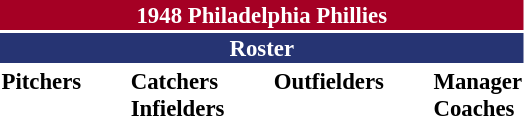<table class="toccolours" style="font-size: 95%;">
<tr>
<th colspan="10" style="background-color: #A50024; color: white; text-align: center;">1948 Philadelphia Phillies</th>
</tr>
<tr>
<td colspan="10" style="background-color: #263473; color: white; text-align: center;"><strong>Roster</strong></td>
</tr>
<tr>
<td valign="top"><strong>Pitchers</strong><br>

















</td>
<td width="25px"></td>
<td valign="top"><strong>Catchers</strong><br>




<strong>Infielders</strong>








</td>
<td width="25px"></td>
<td valign="top"><strong>Outfielders</strong><br>



</td>
<td width="25px"></td>
<td valign="top"><strong>Manager</strong><br>


<strong>Coaches</strong>



</td>
</tr>
<tr>
</tr>
</table>
